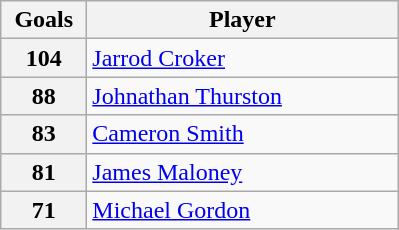<table class="wikitable" style="text-align:left;">
<tr>
<th width=50>Goals</th>
<th width=200>Player</th>
</tr>
<tr>
<th>104</th>
<td> <a href='#'>Jarrod Croker</a></td>
</tr>
<tr>
<th>88</th>
<td> <a href='#'>Johnathan Thurston</a></td>
</tr>
<tr>
<th>83</th>
<td> <a href='#'>Cameron Smith</a></td>
</tr>
<tr>
<th>81</th>
<td> <a href='#'>James Maloney</a></td>
</tr>
<tr>
<th>71</th>
<td> <a href='#'>Michael Gordon</a></td>
</tr>
</table>
